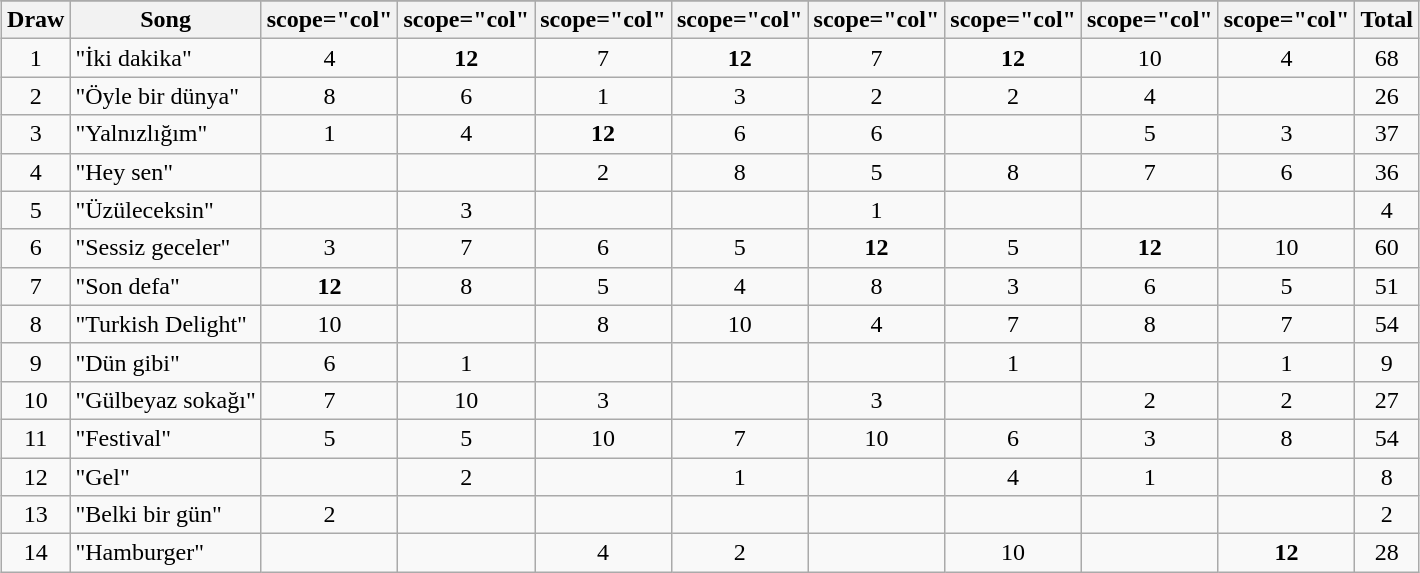<table class="wikitable plainrowheaders" style="margin: 1em auto 1em auto; text-align:center;">
<tr>
</tr>
<tr>
<th scope="col">Draw</th>
<th scope="col">Song</th>
<th>scope="col" </th>
<th>scope="col" </th>
<th>scope="col" </th>
<th>scope="col" </th>
<th>scope="col" </th>
<th>scope="col" </th>
<th>scope="col" </th>
<th>scope="col" </th>
<th scope="col">Total</th>
</tr>
<tr --->
<td>1</td>
<td align="left">"İki dakika"</td>
<td>4</td>
<td><strong>12</strong></td>
<td>7</td>
<td><strong>12</strong></td>
<td>7</td>
<td><strong>12</strong></td>
<td>10</td>
<td>4</td>
<td>68</td>
</tr>
<tr --->
<td>2</td>
<td align="left">"Öyle bir dünya"</td>
<td>8</td>
<td>6</td>
<td>1</td>
<td>3</td>
<td>2</td>
<td>2</td>
<td>4</td>
<td></td>
<td>26</td>
</tr>
<tr --->
<td>3</td>
<td align="left">"Yalnızlığım"</td>
<td>1</td>
<td>4</td>
<td><strong>12</strong></td>
<td>6</td>
<td>6</td>
<td></td>
<td>5</td>
<td>3</td>
<td>37</td>
</tr>
<tr --->
<td>4</td>
<td align="left">"Hey sen"</td>
<td></td>
<td></td>
<td>2</td>
<td>8</td>
<td>5</td>
<td>8</td>
<td>7</td>
<td>6</td>
<td>36</td>
</tr>
<tr --->
<td>5</td>
<td align="left">"Üzüleceksin"</td>
<td></td>
<td>3</td>
<td></td>
<td></td>
<td>1</td>
<td></td>
<td></td>
<td></td>
<td>4</td>
</tr>
<tr --->
<td>6</td>
<td align="left">"Sessiz geceler"</td>
<td>3</td>
<td>7</td>
<td>6</td>
<td>5</td>
<td><strong>12</strong></td>
<td>5</td>
<td><strong>12</strong></td>
<td>10</td>
<td>60</td>
</tr>
<tr --->
<td>7</td>
<td align="left">"Son defa"</td>
<td><strong>12</strong></td>
<td>8</td>
<td>5</td>
<td>4</td>
<td>8</td>
<td>3</td>
<td>6</td>
<td>5</td>
<td>51</td>
</tr>
<tr --->
<td>8</td>
<td align="left">"Turkish Delight"</td>
<td>10</td>
<td></td>
<td>8</td>
<td>10</td>
<td>4</td>
<td>7</td>
<td>8</td>
<td>7</td>
<td>54</td>
</tr>
<tr --->
<td>9</td>
<td align="left">"Dün gibi"</td>
<td>6</td>
<td>1</td>
<td></td>
<td></td>
<td></td>
<td>1</td>
<td></td>
<td>1</td>
<td>9</td>
</tr>
<tr --->
<td>10</td>
<td align="left">"Gülbeyaz sokağı"</td>
<td>7</td>
<td>10</td>
<td>3</td>
<td></td>
<td>3</td>
<td></td>
<td>2</td>
<td>2</td>
<td>27</td>
</tr>
<tr --->
<td>11</td>
<td align="left">"Festival"</td>
<td>5</td>
<td>5</td>
<td>10</td>
<td>7</td>
<td>10</td>
<td>6</td>
<td>3</td>
<td>8</td>
<td>54</td>
</tr>
<tr --->
<td>12</td>
<td align="left">"Gel"</td>
<td></td>
<td>2</td>
<td></td>
<td>1</td>
<td></td>
<td>4</td>
<td>1</td>
<td></td>
<td>8</td>
</tr>
<tr --->
<td>13</td>
<td align="left">"Belki bir gün"</td>
<td>2</td>
<td></td>
<td></td>
<td></td>
<td></td>
<td></td>
<td></td>
<td></td>
<td>2</td>
</tr>
<tr --->
<td>14</td>
<td align="left">"Hamburger"</td>
<td></td>
<td></td>
<td>4</td>
<td>2</td>
<td></td>
<td>10</td>
<td></td>
<td><strong>12</strong></td>
<td>28</td>
</tr>
</table>
